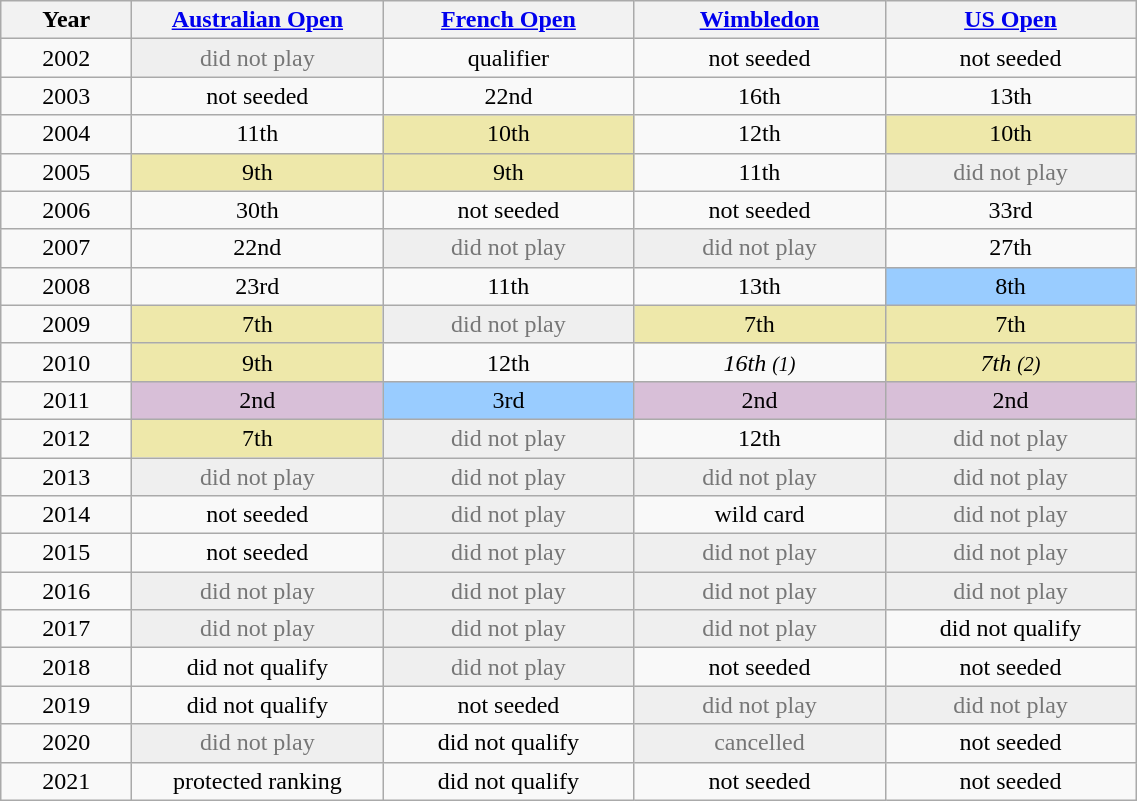<table class="wikitable" style="text-align:center">
<tr>
<th width="80">Year</th>
<th width="160"><a href='#'>Australian Open</a></th>
<th width="160"><a href='#'>French Open</a></th>
<th width="160"><a href='#'>Wimbledon</a></th>
<th width="160"><a href='#'>US Open</a></th>
</tr>
<tr>
<td>2002</td>
<td style=background:#efefef;color:#767676>did not play</td>
<td>qualifier</td>
<td>not seeded</td>
<td>not seeded</td>
</tr>
<tr>
<td>2003</td>
<td>not seeded</td>
<td>22nd</td>
<td>16th</td>
<td>13th</td>
</tr>
<tr>
<td>2004</td>
<td>11th</td>
<td bgcolor="eee8aa">10th</td>
<td>12th</td>
<td bgcolor="eee8aa">10th</td>
</tr>
<tr>
<td>2005</td>
<td bgcolor="eee8aa">9th</td>
<td bgcolor="eee8aa">9th</td>
<td>11th</td>
<td style=background:#efefef;color:#767676>did not play</td>
</tr>
<tr>
<td>2006</td>
<td>30th</td>
<td>not seeded</td>
<td>not seeded</td>
<td>33rd</td>
</tr>
<tr>
<td>2007</td>
<td>22nd</td>
<td style=background:#efefef;color:#767676>did not play</td>
<td style=background:#efefef;color:#767676>did not play</td>
<td>27th</td>
</tr>
<tr>
<td>2008</td>
<td>23rd</td>
<td>11th</td>
<td>13th</td>
<td bgcolor="99ccff">8th</td>
</tr>
<tr>
<td>2009</td>
<td bgcolor="eee8aa">7th</td>
<td style=background:#efefef;color:#767676>did not play</td>
<td bgcolor="eee8aa">7th</td>
<td bgcolor="eee8aa">7th</td>
</tr>
<tr>
<td>2010</td>
<td bgcolor="eee8aa">9th</td>
<td>12th</td>
<td><em>16th <small>(1)</small></em></td>
<td bgcolor="eee8aa"><em>7th <small>(2)</small></em></td>
</tr>
<tr>
<td>2011</td>
<td bgcolor="thistle">2nd</td>
<td bgcolor="99ccff">3rd</td>
<td bgcolor="thistle">2nd</td>
<td bgcolor="thistle">2nd</td>
</tr>
<tr>
<td>2012</td>
<td bgcolor="eee8aa">7th</td>
<td style=background:#efefef;color:#767676>did not play</td>
<td>12th</td>
<td style=background:#efefef;color:#767676>did not play</td>
</tr>
<tr>
<td>2013</td>
<td style=background:#efefef;color:#767676>did not play</td>
<td style=background:#efefef;color:#767676>did not play</td>
<td style=background:#efefef;color:#767676>did not play</td>
<td style=background:#efefef;color:#767676>did not play</td>
</tr>
<tr>
<td>2014</td>
<td>not seeded</td>
<td style=background:#efefef;color:#767676>did not play</td>
<td>wild card</td>
<td style=background:#efefef;color:#767676>did not play</td>
</tr>
<tr>
<td>2015</td>
<td>not seeded</td>
<td style=background:#efefef;color:#767676>did not play</td>
<td style=background:#efefef;color:#767676>did not play</td>
<td style=background:#efefef;color:#767676>did not play</td>
</tr>
<tr>
<td>2016</td>
<td style=background:#efefef;color:#767676>did not play</td>
<td style=background:#efefef;color:#767676>did not play</td>
<td style=background:#efefef;color:#767676>did not play</td>
<td style=background:#efefef;color:#767676>did not play</td>
</tr>
<tr>
<td>2017</td>
<td style=background:#efefef;color:#767676>did not play</td>
<td style=background:#efefef;color:#767676>did not play</td>
<td style=background:#efefef;color:#767676>did not play</td>
<td>did not qualify</td>
</tr>
<tr>
<td>2018</td>
<td>did not qualify</td>
<td style=background:#efefef;color:#767676>did not play</td>
<td>not seeded</td>
<td>not seeded</td>
</tr>
<tr>
<td>2019</td>
<td>did not qualify</td>
<td>not seeded</td>
<td style=background:#efefef;color:#767676>did not play</td>
<td style=background:#efefef;color:#767676>did not play</td>
</tr>
<tr>
<td>2020</td>
<td style=background:#efefef;color:#767676>did not play</td>
<td>did not qualify</td>
<td style=background:#efefef;color:#767676>cancelled</td>
<td>not seeded</td>
</tr>
<tr>
<td>2021</td>
<td>protected ranking</td>
<td>did not qualify</td>
<td>not seeded</td>
<td>not seeded</td>
</tr>
</table>
